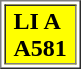<table border=1>
<tr bgcolor="#FFFF00">
<td> <span><strong>LI A</strong></span><br> <span><strong>A581</strong></span> </td>
</tr>
</table>
